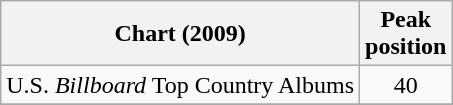<table class="wikitable">
<tr>
<th>Chart (2009)</th>
<th>Peak<br>position</th>
</tr>
<tr>
<td>U.S. <em>Billboard</em> Top Country Albums</td>
<td align="center">40</td>
</tr>
<tr>
</tr>
</table>
